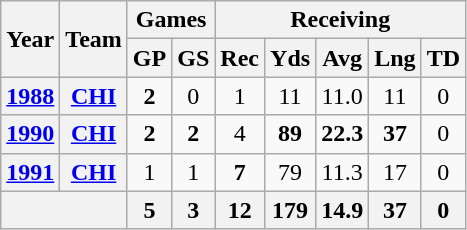<table class="wikitable" style="text-align:center">
<tr>
<th rowspan="2">Year</th>
<th rowspan="2">Team</th>
<th colspan="2">Games</th>
<th colspan="5">Receiving</th>
</tr>
<tr>
<th>GP</th>
<th>GS</th>
<th>Rec</th>
<th>Yds</th>
<th>Avg</th>
<th>Lng</th>
<th>TD</th>
</tr>
<tr>
<th><a href='#'>1988</a></th>
<th><a href='#'>CHI</a></th>
<td><strong>2</strong></td>
<td>0</td>
<td>1</td>
<td>11</td>
<td>11.0</td>
<td>11</td>
<td>0</td>
</tr>
<tr>
<th><a href='#'>1990</a></th>
<th><a href='#'>CHI</a></th>
<td><strong>2</strong></td>
<td><strong>2</strong></td>
<td>4</td>
<td><strong>89</strong></td>
<td><strong>22.3</strong></td>
<td><strong>37</strong></td>
<td>0</td>
</tr>
<tr>
<th><a href='#'>1991</a></th>
<th><a href='#'>CHI</a></th>
<td>1</td>
<td>1</td>
<td><strong>7</strong></td>
<td>79</td>
<td>11.3</td>
<td>17</td>
<td>0</td>
</tr>
<tr>
<th colspan="2"></th>
<th>5</th>
<th>3</th>
<th>12</th>
<th>179</th>
<th>14.9</th>
<th>37</th>
<th>0</th>
</tr>
</table>
